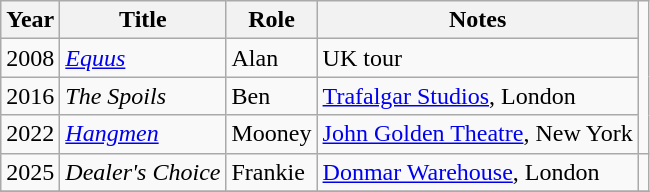<table class="wikitable">
<tr>
<th>Year</th>
<th>Title</th>
<th>Role</th>
<th>Notes</th>
</tr>
<tr>
<td>2008</td>
<td><em><a href='#'>Equus</a></em></td>
<td>Alan</td>
<td>UK tour</td>
</tr>
<tr>
<td>2016</td>
<td><em>The Spoils</em></td>
<td>Ben</td>
<td><a href='#'>Trafalgar Studios</a>, London</td>
</tr>
<tr>
<td>2022</td>
<td><em><a href='#'>Hangmen</a></em></td>
<td>Mooney</td>
<td><a href='#'>John Golden Theatre</a>, New York</td>
</tr>
<tr>
<td>2025</td>
<td><em>Dealer's Choice</em></td>
<td>Frankie</td>
<td><a href='#'>Donmar Warehouse</a>, London</td>
<td></td>
</tr>
<tr>
</tr>
</table>
